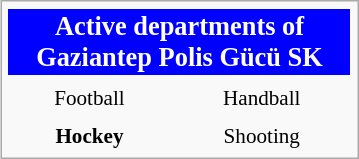<table class="infobox" style="font-size: 88%; width: 17em; text-align: center">
<tr>
<th colspan=2 style="font-size: 125%; background-color: #0000FF; color: #FFFFFF">Active departments of<br>Gaziantep Polis Gücü SK</th>
</tr>
<tr>
<td></td>
<td></td>
</tr>
<tr>
<td>Football</td>
<td>Handball</td>
</tr>
<tr>
<td></td>
<td></td>
</tr>
<tr>
<td><strong>Hockey</strong></td>
<td>Shooting</td>
</tr>
</table>
